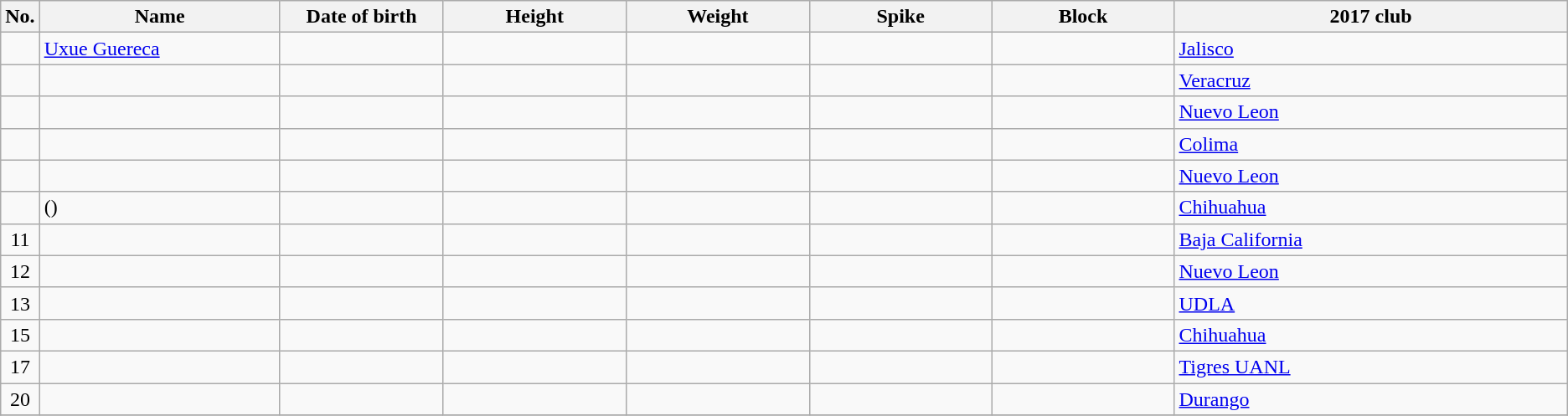<table class="wikitable sortable" style="font-size:100%; text-align:center;">
<tr>
<th>No.</th>
<th style="width:12em">Name</th>
<th style="width:8em">Date of birth</th>
<th style="width:9em">Height</th>
<th style="width:9em">Weight</th>
<th style="width:9em">Spike</th>
<th style="width:9em">Block</th>
<th style="width:20em">2017 club</th>
</tr>
<tr>
<td></td>
<td align=left><a href='#'>Uxue Guereca</a></td>
<td align=right></td>
<td></td>
<td></td>
<td></td>
<td></td>
<td align=left> <a href='#'>Jalisco</a></td>
</tr>
<tr>
<td></td>
<td align=left></td>
<td align=right></td>
<td></td>
<td></td>
<td></td>
<td></td>
<td align=left> <a href='#'>Veracruz</a></td>
</tr>
<tr>
<td></td>
<td align=left></td>
<td align=right></td>
<td></td>
<td></td>
<td></td>
<td></td>
<td align=left> <a href='#'>Nuevo Leon</a></td>
</tr>
<tr>
<td></td>
<td align=left></td>
<td align=right></td>
<td></td>
<td></td>
<td></td>
<td></td>
<td align=left> <a href='#'>Colima</a></td>
</tr>
<tr>
<td></td>
<td align=left></td>
<td align=right></td>
<td></td>
<td></td>
<td></td>
<td></td>
<td align=left> <a href='#'>Nuevo Leon</a></td>
</tr>
<tr>
<td></td>
<td align=left> ()</td>
<td align=right></td>
<td></td>
<td></td>
<td></td>
<td></td>
<td align=left> <a href='#'>Chihuahua</a></td>
</tr>
<tr>
<td>11</td>
<td align=left></td>
<td align=right></td>
<td></td>
<td></td>
<td></td>
<td></td>
<td align=left> <a href='#'>Baja California</a></td>
</tr>
<tr>
<td>12</td>
<td align=left></td>
<td align=right></td>
<td></td>
<td></td>
<td></td>
<td></td>
<td align=left> <a href='#'>Nuevo Leon</a></td>
</tr>
<tr>
<td>13</td>
<td align=left></td>
<td align=right></td>
<td></td>
<td></td>
<td></td>
<td></td>
<td align=left> <a href='#'>UDLA</a></td>
</tr>
<tr>
<td>15</td>
<td align=left></td>
<td align=right></td>
<td></td>
<td></td>
<td></td>
<td></td>
<td align=left> <a href='#'>Chihuahua</a></td>
</tr>
<tr>
<td>17</td>
<td align=left></td>
<td align=right></td>
<td></td>
<td></td>
<td></td>
<td></td>
<td align=left> <a href='#'>Tigres UANL</a></td>
</tr>
<tr>
<td>20</td>
<td align=left></td>
<td align=right></td>
<td></td>
<td></td>
<td></td>
<td></td>
<td align=left> <a href='#'>Durango</a></td>
</tr>
<tr>
</tr>
</table>
